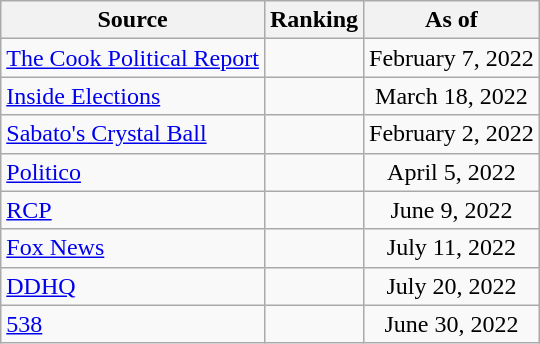<table class="wikitable" style="text-align:center">
<tr>
<th>Source</th>
<th>Ranking</th>
<th>As of</th>
</tr>
<tr>
<td align=left><a href='#'>The Cook Political Report</a></td>
<td></td>
<td>February 7, 2022</td>
</tr>
<tr>
<td align=left><a href='#'>Inside Elections</a></td>
<td></td>
<td>March 18, 2022</td>
</tr>
<tr>
<td align=left><a href='#'>Sabato's Crystal Ball</a></td>
<td></td>
<td>February 2, 2022</td>
</tr>
<tr>
<td align=left><a href='#'>Politico</a></td>
<td></td>
<td>April 5, 2022</td>
</tr>
<tr>
<td align="left"><a href='#'>RCP</a></td>
<td></td>
<td>June 9, 2022</td>
</tr>
<tr>
<td align=left><a href='#'>Fox News</a></td>
<td></td>
<td>July 11, 2022</td>
</tr>
<tr>
<td align="left"><a href='#'>DDHQ</a></td>
<td></td>
<td>July 20, 2022</td>
</tr>
<tr>
<td align="left"><a href='#'>538</a></td>
<td></td>
<td>June 30, 2022</td>
</tr>
</table>
